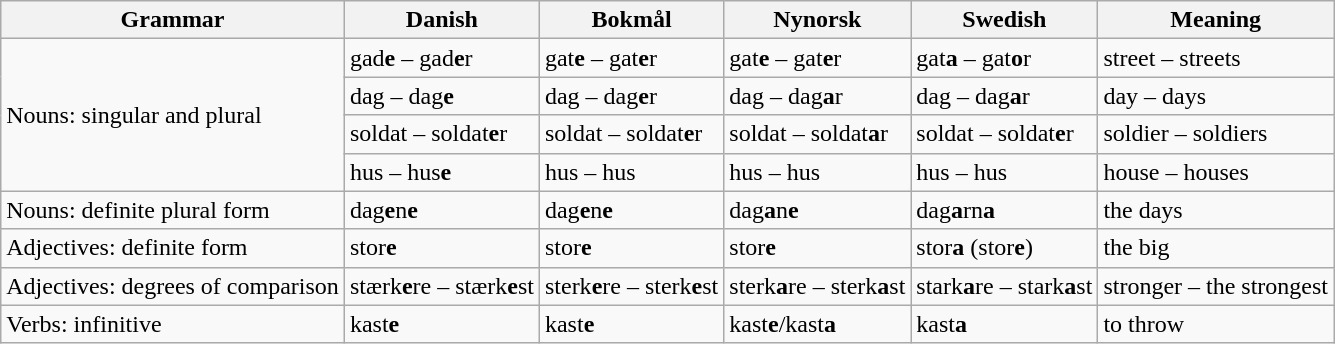<table class="wikitable">
<tr>
<th>Grammar</th>
<th>Danish</th>
<th>Bokmål</th>
<th>Nynorsk</th>
<th>Swedish</th>
<th>Meaning</th>
</tr>
<tr>
<td rowspan=4>Nouns: singular and plural</td>
<td>gad<strong>e</strong> – gad<strong>e</strong>r</td>
<td>gat<strong>e</strong> – gat<strong>e</strong>r</td>
<td>gat<strong>e</strong> – gat<strong>e</strong>r</td>
<td>gat<strong>a</strong> – gat<strong>o</strong>r</td>
<td>street – streets</td>
</tr>
<tr>
<td>dag – dag<strong>e</strong></td>
<td>dag – dag<strong>e</strong>r</td>
<td>dag – dag<strong>a</strong>r</td>
<td>dag – dag<strong>a</strong>r</td>
<td>day – days</td>
</tr>
<tr>
<td>soldat – soldat<strong>e</strong>r</td>
<td>soldat – soldat<strong>e</strong>r</td>
<td>soldat – soldat<strong>a</strong>r</td>
<td>soldat – soldat<strong>e</strong>r</td>
<td>soldier – soldiers</td>
</tr>
<tr>
<td>hus – hus<strong>e</strong></td>
<td>hus – hus</td>
<td>hus – hus</td>
<td>hus – hus</td>
<td>house – houses</td>
</tr>
<tr>
<td>Nouns: definite plural form</td>
<td>dag<strong>e</strong>n<strong>e</strong></td>
<td>dag<strong>e</strong>n<strong>e</strong></td>
<td>dag<strong>a</strong>n<strong>e</strong></td>
<td>dag<strong>a</strong>rn<strong>a</strong></td>
<td>the days</td>
</tr>
<tr>
<td>Adjectives: definite form</td>
<td>stor<strong>e</strong></td>
<td>stor<strong>e</strong></td>
<td>stor<strong>e</strong></td>
<td>stor<strong>a</strong> (stor<strong>e</strong>)</td>
<td>the big</td>
</tr>
<tr>
<td>Adjectives: degrees of comparison</td>
<td>stærk<strong>e</strong>re – stærk<strong>e</strong>st</td>
<td>sterk<strong>e</strong>re – sterk<strong>e</strong>st</td>
<td>sterk<strong>a</strong>re – sterk<strong>a</strong>st</td>
<td>stark<strong>a</strong>re – stark<strong>a</strong>st</td>
<td>stronger – the strongest</td>
</tr>
<tr>
<td>Verbs: infinitive</td>
<td>kast<strong>e</strong></td>
<td>kast<strong>e</strong></td>
<td>kast<strong>e</strong>/kast<strong>a</strong></td>
<td>kast<strong>a</strong></td>
<td>to throw</td>
</tr>
</table>
